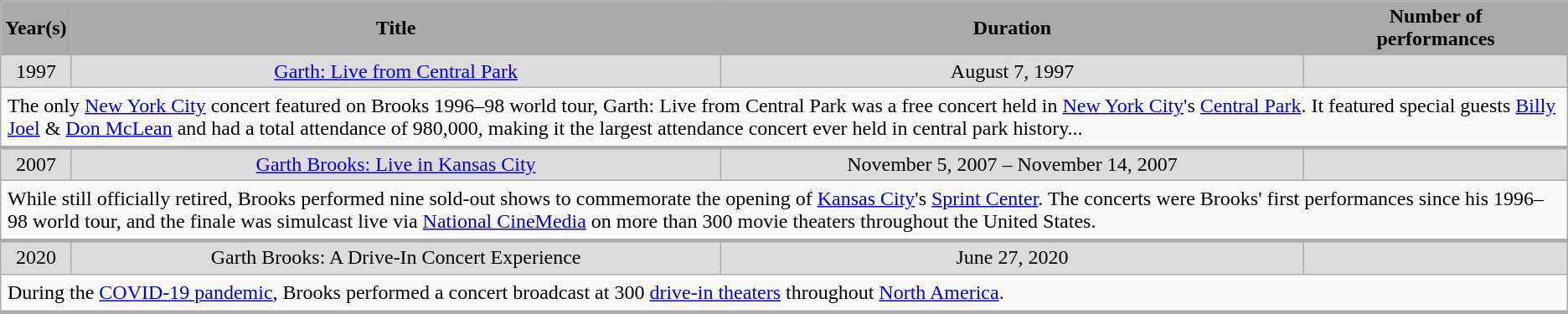<table class="wikitable">
<tr>
<th style="background:darkGrey;">Year(s)</th>
<th style="background:darkGrey;">Title</th>
<th style="background:darkGrey;">Duration</th>
<th style="background:darkGrey;">Number of<br>performances</th>
</tr>
<tr style="background:#dcdcdc;">
<td style="text-align:center; width:5px;;">1997</td>
<td style="background:#dcdcdc; text-align:center;"><a href='#'>Garth: Live from Central Park</a></td>
<td style="background:#dcdcdc; text-align:center;">August 7, 1997</td>
<td style="background:#dcdcdc;"></td>
</tr>
<tr>
<td colspan="4" style="border-bottom-width:3px; padding:5px;">The only <a href='#'>New York City</a> concert featured on Brooks 1996–98 world tour, Garth: Live from Central Park was a free concert held in <a href='#'>New York City</a>'s <a href='#'>Central Park</a>. It featured special guests <a href='#'>Billy Joel</a> & <a href='#'>Don McLean</a> and had a total attendance of 980,000, making it the largest attendance concert ever held in central park history...</td>
</tr>
<tr style="background:#dcdcdc;">
<td style="text-align:center; width:5px;;">2007</td>
<td style="background:#dcdcdc; text-align:center;"><a href='#'>Garth Brooks: Live in Kansas City</a></td>
<td style="background:#dcdcdc; text-align:center;">November 5, 2007 – November 14, 2007</td>
<td style="background:#dcdcdc;"></td>
</tr>
<tr>
<td colspan="4" style="border-bottom-width:3px; padding:5px;">While still officially retired, Brooks performed nine sold-out shows to commemorate the opening of <a href='#'>Kansas City</a>'s <a href='#'>Sprint Center</a>. The concerts were Brooks' first performances since his 1996–98 world tour, and the finale was simulcast live via <a href='#'>National CineMedia</a> on more than 300 movie theaters throughout the United States.</td>
</tr>
<tr style="background:#dcdcdc;">
<td style="text-align:center; width:5px;;">2020</td>
<td style="background:#dcdcdc; text-align:center;">Garth Brooks: A Drive-In Concert Experience</td>
<td style="background:#dcdcdc; text-align:center;">June 27, 2020</td>
<td style="background:#dcdcdc;"></td>
</tr>
<tr>
<td colspan="4" style="border-bottom-width:3px; padding:5px;">During the <a href='#'>COVID-19 pandemic</a>, Brooks performed a concert broadcast at 300 <a href='#'>drive-in theaters</a> throughout <a href='#'>North America</a>.</td>
</tr>
</table>
